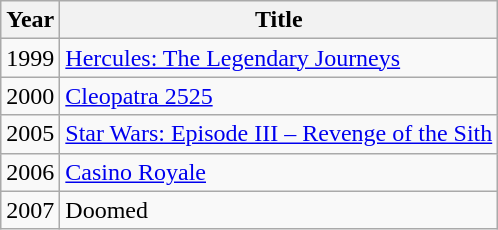<table class="wikitable">
<tr>
<th>Year</th>
<th>Title</th>
</tr>
<tr>
<td>1999</td>
<td><a href='#'>Hercules: The Legendary Journeys</a></td>
</tr>
<tr>
<td>2000</td>
<td><a href='#'>Cleopatra 2525</a></td>
</tr>
<tr>
<td>2005</td>
<td><a href='#'>Star Wars: Episode III – Revenge of the Sith</a></td>
</tr>
<tr>
<td>2006</td>
<td><a href='#'>Casino Royale</a></td>
</tr>
<tr>
<td>2007</td>
<td>Doomed</td>
</tr>
</table>
